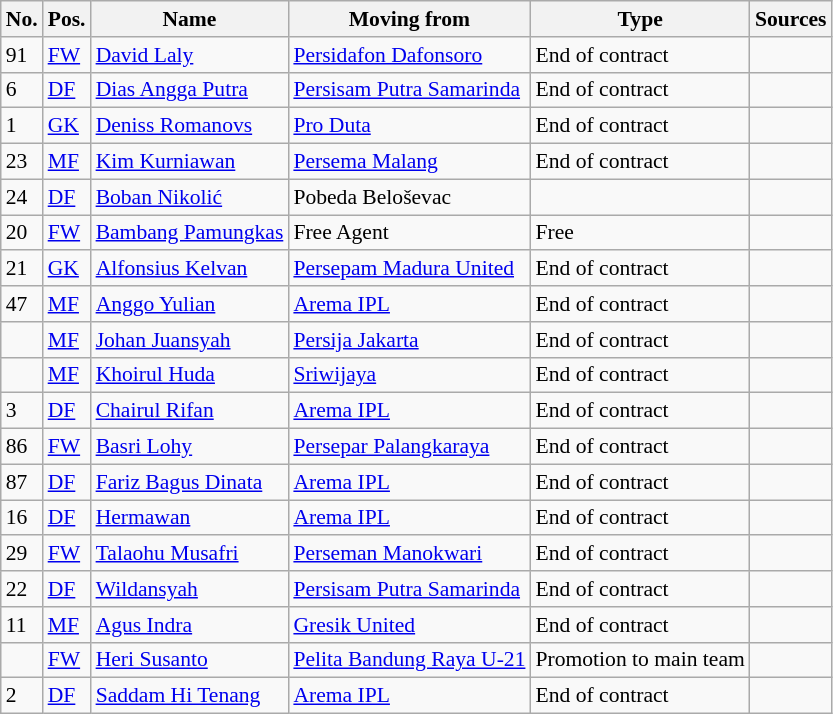<table class="wikitable" Style="font-size:90%">
<tr>
<th>No.</th>
<th>Pos.</th>
<th>Name</th>
<th>Moving from</th>
<th>Type</th>
<th>Sources</th>
</tr>
<tr>
<td>91</td>
<td><a href='#'>FW</a></td>
<td> <a href='#'>David Laly</a></td>
<td><a href='#'>Persidafon Dafonsoro</a></td>
<td>End of contract</td>
<td></td>
</tr>
<tr>
<td>6</td>
<td><a href='#'>DF</a></td>
<td> <a href='#'>Dias Angga Putra</a></td>
<td><a href='#'>Persisam Putra Samarinda</a></td>
<td>End of contract</td>
<td></td>
</tr>
<tr>
<td>1</td>
<td><a href='#'>GK</a></td>
<td> <a href='#'>Deniss Romanovs</a></td>
<td><a href='#'>Pro Duta</a></td>
<td>End of contract</td>
<td></td>
</tr>
<tr>
<td>23</td>
<td><a href='#'>MF</a></td>
<td> <a href='#'>Kim Kurniawan</a></td>
<td><a href='#'>Persema Malang</a></td>
<td>End of contract</td>
<td></td>
</tr>
<tr>
<td>24</td>
<td><a href='#'>DF</a></td>
<td> <a href='#'>Boban Nikolić</a></td>
<td> Pobeda Beloševac</td>
<td></td>
<td></td>
</tr>
<tr>
<td>20</td>
<td><a href='#'>FW</a></td>
<td> <a href='#'>Bambang Pamungkas</a></td>
<td>Free Agent</td>
<td>Free</td>
<td></td>
</tr>
<tr>
<td>21</td>
<td><a href='#'>GK</a></td>
<td> <a href='#'>Alfonsius Kelvan</a></td>
<td><a href='#'>Persepam Madura United</a></td>
<td>End of contract</td>
<td></td>
</tr>
<tr>
<td>47</td>
<td><a href='#'>MF</a></td>
<td> <a href='#'>Anggo Yulian</a></td>
<td><a href='#'>Arema IPL</a></td>
<td>End of contract</td>
<td></td>
</tr>
<tr>
<td></td>
<td><a href='#'>MF</a></td>
<td> <a href='#'>Johan Juansyah</a></td>
<td><a href='#'>Persija Jakarta</a></td>
<td>End of contract</td>
<td></td>
</tr>
<tr>
<td></td>
<td><a href='#'>MF</a></td>
<td> <a href='#'>Khoirul Huda</a></td>
<td><a href='#'>Sriwijaya</a></td>
<td>End of contract</td>
<td></td>
</tr>
<tr>
<td>3</td>
<td><a href='#'>DF</a></td>
<td> <a href='#'>Chairul Rifan</a></td>
<td><a href='#'>Arema IPL</a></td>
<td>End of contract</td>
<td></td>
</tr>
<tr>
<td>86</td>
<td><a href='#'>FW</a></td>
<td> <a href='#'>Basri Lohy</a></td>
<td><a href='#'>Persepar Palangkaraya</a></td>
<td>End of contract</td>
<td></td>
</tr>
<tr>
<td>87</td>
<td><a href='#'>DF</a></td>
<td> <a href='#'>Fariz Bagus Dinata</a></td>
<td><a href='#'>Arema IPL</a></td>
<td>End of contract</td>
<td></td>
</tr>
<tr>
<td>16</td>
<td><a href='#'>DF</a></td>
<td> <a href='#'>Hermawan</a></td>
<td><a href='#'>Arema IPL</a></td>
<td>End of contract</td>
<td></td>
</tr>
<tr>
<td>29</td>
<td><a href='#'>FW</a></td>
<td> <a href='#'>Talaohu Musafri</a></td>
<td><a href='#'>Perseman Manokwari</a></td>
<td>End of contract</td>
<td></td>
</tr>
<tr>
<td>22</td>
<td><a href='#'>DF</a></td>
<td> <a href='#'>Wildansyah</a></td>
<td><a href='#'>Persisam Putra Samarinda</a></td>
<td>End of contract</td>
<td></td>
</tr>
<tr>
<td>11</td>
<td><a href='#'>MF</a></td>
<td> <a href='#'>Agus Indra</a></td>
<td><a href='#'>Gresik United</a></td>
<td>End of contract</td>
<td></td>
</tr>
<tr>
<td></td>
<td><a href='#'>FW</a></td>
<td> <a href='#'>Heri Susanto</a></td>
<td><a href='#'>Pelita Bandung Raya U-21</a></td>
<td>Promotion to main team</td>
<td></td>
</tr>
<tr>
<td>2</td>
<td><a href='#'>DF</a></td>
<td> <a href='#'>Saddam Hi Tenang</a></td>
<td><a href='#'>Arema IPL</a></td>
<td>End of contract</td>
<td></td>
</tr>
</table>
